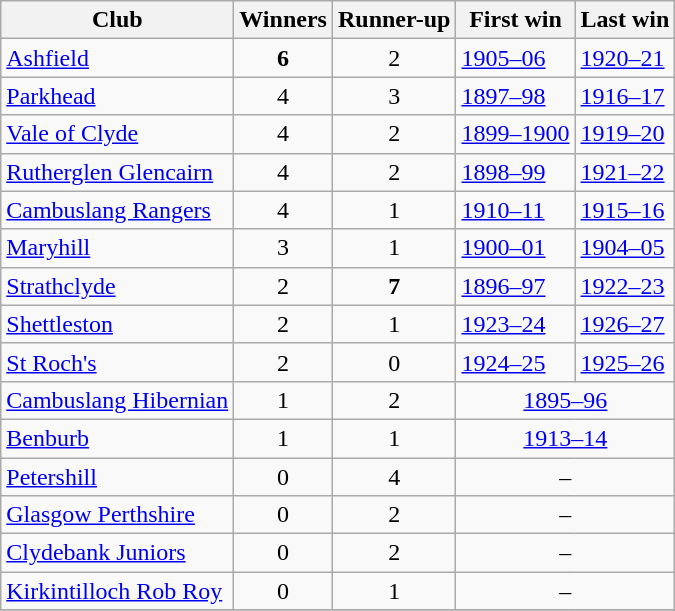<table class="wikitable sortable">
<tr>
<th>Club</th>
<th>Winners</th>
<th>Runner-up</th>
<th>First win</th>
<th>Last win</th>
</tr>
<tr>
<td><a href='#'>Ashfield</a></td>
<td style="text-align:center;"><strong>6</strong></td>
<td style="text-align:center;">2</td>
<td><a href='#'>1905–06</a></td>
<td><a href='#'>1920–21</a></td>
</tr>
<tr>
<td><a href='#'>Parkhead</a></td>
<td style="text-align:center;">4</td>
<td style="text-align:center;">3</td>
<td><a href='#'>1897–98</a></td>
<td><a href='#'>1916–17</a></td>
</tr>
<tr>
<td><a href='#'>Vale of Clyde</a></td>
<td style="text-align:center;">4</td>
<td style="text-align:center;">2</td>
<td><a href='#'>1899–1900</a></td>
<td><a href='#'>1919–20</a></td>
</tr>
<tr>
<td><a href='#'>Rutherglen Glencairn</a></td>
<td style="text-align:center;">4</td>
<td style="text-align:center;">2</td>
<td><a href='#'>1898–99</a></td>
<td><a href='#'>1921–22</a></td>
</tr>
<tr>
<td><a href='#'>Cambuslang Rangers</a></td>
<td style="text-align:center;">4</td>
<td style="text-align:center;">1</td>
<td><a href='#'>1910–11</a></td>
<td><a href='#'>1915–16</a></td>
</tr>
<tr>
<td><a href='#'>Maryhill</a></td>
<td style="text-align:center;">3</td>
<td style="text-align:center;">1</td>
<td><a href='#'>1900–01</a></td>
<td><a href='#'>1904–05</a></td>
</tr>
<tr>
<td><a href='#'>Strathclyde</a></td>
<td style="text-align:center;">2</td>
<td style="text-align:center;"><strong>7</strong></td>
<td><a href='#'>1896–97</a></td>
<td><a href='#'>1922–23</a></td>
</tr>
<tr>
<td><a href='#'>Shettleston</a></td>
<td style="text-align:center;">2</td>
<td style="text-align:center;">1</td>
<td><a href='#'>1923–24</a></td>
<td><a href='#'>1926–27</a></td>
</tr>
<tr>
<td><a href='#'>St Roch's</a></td>
<td style="text-align:center;">2</td>
<td style="text-align:center;">0</td>
<td><a href='#'>1924–25</a></td>
<td><a href='#'>1925–26</a></td>
</tr>
<tr style="text-align:center;">
<td style="text-align:left;"><a href='#'>Cambuslang Hibernian</a></td>
<td>1</td>
<td>2</td>
<td colspan=2><a href='#'>1895–96</a></td>
</tr>
<tr style="text-align:center;">
<td style="text-align:left;"><a href='#'>Benburb</a></td>
<td>1</td>
<td>1</td>
<td colspan=2><a href='#'>1913–14</a></td>
</tr>
<tr style="text-align:center;">
<td style="text-align:left;"><a href='#'>Petershill</a></td>
<td>0</td>
<td>4</td>
<td colspan=2>–</td>
</tr>
<tr style="text-align:center;">
<td style="text-align:left;"><a href='#'>Glasgow Perthshire</a></td>
<td>0</td>
<td>2</td>
<td colspan=2>–</td>
</tr>
<tr style="text-align:center;">
<td style="text-align:left;"><a href='#'>Clydebank Juniors</a></td>
<td>0</td>
<td>2</td>
<td colspan=2>–</td>
</tr>
<tr style="text-align:center;">
<td style="text-align:left;"><a href='#'>Kirkintilloch Rob Roy</a></td>
<td>0</td>
<td>1</td>
<td colspan=2>–</td>
</tr>
<tr>
</tr>
</table>
